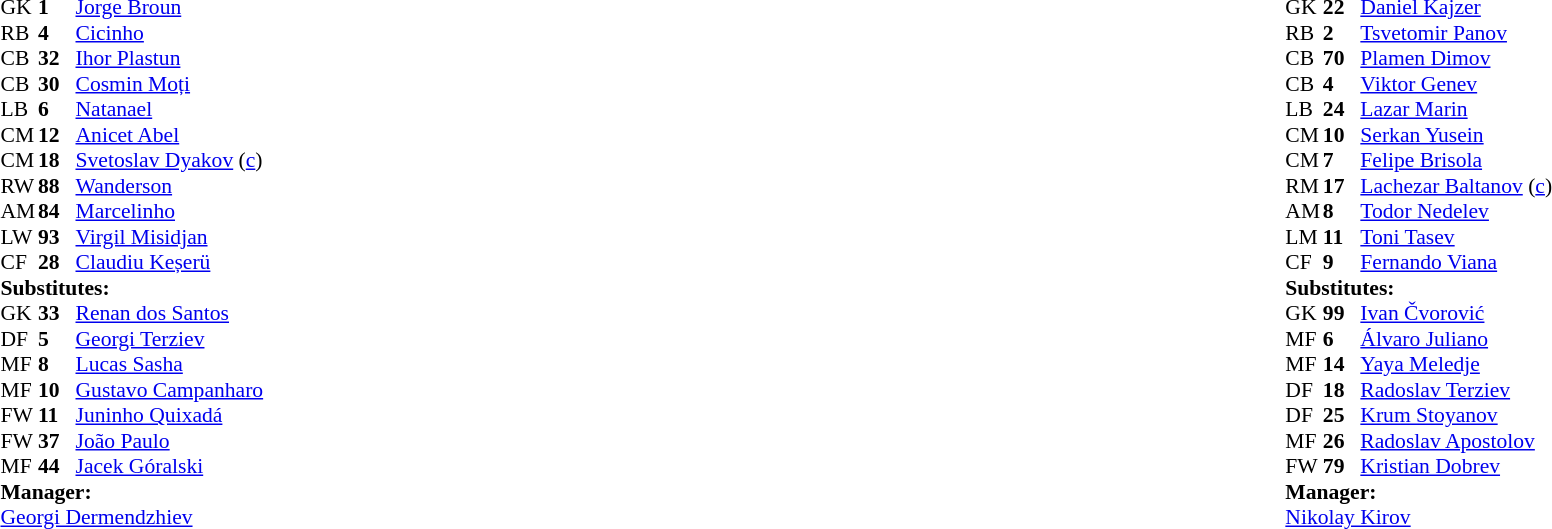<table style="width:100%">
<tr>
<td style="vertical-align:top;width:50%"><br><table style="font-size:90%" cellspacing="0" cellpadding="0">
<tr>
<th width="25"></th>
<th width="25"></th>
</tr>
<tr>
<td>GK</td>
<td><strong>1</strong></td>
<td> <a href='#'>Jorge Broun</a></td>
</tr>
<tr>
<td>RB</td>
<td><strong>4</strong></td>
<td> <a href='#'>Cicinho</a></td>
</tr>
<tr>
<td>CB</td>
<td><strong>32</strong></td>
<td> <a href='#'>Ihor Plastun</a></td>
</tr>
<tr>
<td>CB</td>
<td><strong>30</strong></td>
<td> <a href='#'>Cosmin Moți</a></td>
</tr>
<tr>
<td>LB</td>
<td><strong>6</strong></td>
<td> <a href='#'>Natanael</a></td>
<td></td>
</tr>
<tr>
<td>CM</td>
<td><strong>12</strong></td>
<td> <a href='#'>Anicet Abel</a></td>
</tr>
<tr>
<td>CM</td>
<td><strong>18</strong></td>
<td> <a href='#'>Svetoslav Dyakov</a> (<a href='#'>c</a>)</td>
<td></td>
</tr>
<tr>
<td>RW</td>
<td><strong>88</strong></td>
<td> <a href='#'>Wanderson</a></td>
</tr>
<tr>
<td>AM</td>
<td><strong>84</strong></td>
<td> <a href='#'>Marcelinho</a></td>
</tr>
<tr>
<td>LW</td>
<td><strong>93</strong></td>
<td> <a href='#'>Virgil Misidjan</a></td>
<td></td>
<td></td>
</tr>
<tr>
<td>CF</td>
<td><strong>28</strong></td>
<td> <a href='#'>Claudiu Keșerü</a></td>
<td></td>
<td></td>
</tr>
<tr>
<td colspan=4><strong>Substitutes:</strong></td>
</tr>
<tr>
<td>GK</td>
<td><strong>33</strong></td>
<td> <a href='#'>Renan dos Santos</a></td>
</tr>
<tr>
<td>DF</td>
<td><strong>5</strong></td>
<td> <a href='#'>Georgi Terziev</a></td>
</tr>
<tr>
<td>MF</td>
<td><strong>8</strong></td>
<td> <a href='#'>Lucas Sasha</a></td>
</tr>
<tr>
<td>MF</td>
<td><strong>10</strong></td>
<td> <a href='#'>Gustavo Campanharo</a></td>
</tr>
<tr>
<td>FW</td>
<td><strong>11</strong></td>
<td> <a href='#'>Juninho Quixadá</a></td>
<td></td>
<td></td>
</tr>
<tr>
<td>FW</td>
<td><strong>37</strong></td>
<td> <a href='#'>João Paulo</a></td>
<td></td>
<td></td>
</tr>
<tr>
<td>MF</td>
<td><strong>44</strong></td>
<td> <a href='#'>Jacek Góralski</a></td>
</tr>
<tr>
<td colspan=4><strong>Manager:</strong></td>
</tr>
<tr>
<td colspan="4"> <a href='#'>Georgi Dermendzhiev</a></td>
</tr>
</table>
</td>
<td valign="top"></td>
<td valign="top" width="50%"><br><table cellspacing="0" cellpadding="0" style="font-size:90%;margin:auto">
<tr>
<th width="25"></th>
<th width="25"></th>
</tr>
<tr>
<td>GK</td>
<td><strong>22</strong></td>
<td> <a href='#'>Daniel Kajzer</a></td>
</tr>
<tr>
<td>RB</td>
<td><strong>2</strong></td>
<td> <a href='#'>Tsvetomir Panov</a></td>
</tr>
<tr>
<td>CB</td>
<td><strong>70</strong></td>
<td> <a href='#'>Plamen Dimov</a></td>
<td></td>
</tr>
<tr>
<td>CB</td>
<td><strong>4</strong></td>
<td> <a href='#'>Viktor Genev</a></td>
</tr>
<tr>
<td>LB</td>
<td><strong>24</strong></td>
<td> <a href='#'>Lazar Marin</a></td>
</tr>
<tr>
<td>CM</td>
<td><strong>10</strong></td>
<td> <a href='#'>Serkan Yusein</a></td>
<td></td>
<td></td>
</tr>
<tr>
<td>CM</td>
<td><strong>7</strong></td>
<td> <a href='#'>Felipe Brisola</a></td>
<td></td>
</tr>
<tr>
<td>RM</td>
<td><strong>17</strong></td>
<td> <a href='#'>Lachezar Baltanov</a> (<a href='#'>c</a>)</td>
</tr>
<tr>
<td>AM</td>
<td><strong>8</strong></td>
<td> <a href='#'>Todor Nedelev</a></td>
<td></td>
<td></td>
</tr>
<tr>
<td>LM</td>
<td><strong>11</strong></td>
<td> <a href='#'>Toni Tasev</a></td>
<td></td>
<td></td>
</tr>
<tr>
<td>CF</td>
<td><strong>9</strong></td>
<td> <a href='#'>Fernando Viana</a></td>
</tr>
<tr>
<td colspan=4><strong>Substitutes:</strong></td>
</tr>
<tr>
<td>GK</td>
<td><strong>99</strong></td>
<td> <a href='#'>Ivan Čvorović</a></td>
</tr>
<tr>
<td>MF</td>
<td><strong>6</strong></td>
<td> <a href='#'>Álvaro Juliano</a></td>
<td></td>
<td></td>
</tr>
<tr>
<td>MF</td>
<td><strong>14</strong></td>
<td> <a href='#'>Yaya Meledje</a></td>
<td></td>
<td></td>
</tr>
<tr>
<td>DF</td>
<td><strong>18</strong></td>
<td> <a href='#'>Radoslav Terziev</a></td>
</tr>
<tr>
<td>DF</td>
<td><strong>25</strong></td>
<td> <a href='#'>Krum Stoyanov</a></td>
<td></td>
<td></td>
</tr>
<tr>
<td>MF</td>
<td><strong>26</strong></td>
<td> <a href='#'>Radoslav Apostolov</a></td>
</tr>
<tr>
<td>FW</td>
<td><strong>79</strong></td>
<td> <a href='#'>Kristian Dobrev</a></td>
</tr>
<tr>
<td colspan=4><strong>Manager:</strong></td>
</tr>
<tr>
<td colspan="4"> <a href='#'>Nikolay Kirov</a></td>
</tr>
</table>
</td>
</tr>
</table>
